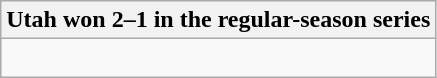<table class="wikitable collapsible collapsed">
<tr>
<th>Utah won 2–1 in the regular-season series</th>
</tr>
<tr>
<td><br>

</td>
</tr>
</table>
